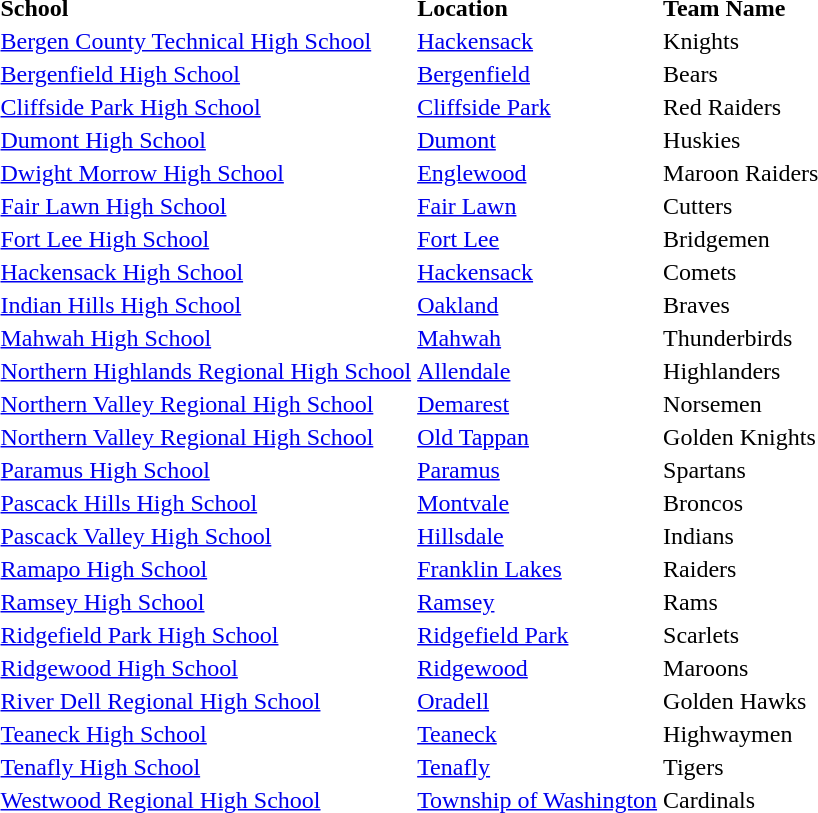<table>
<tr>
<td><strong>School</strong></td>
<td><strong>Location</strong></td>
<td><strong>Team Name</strong></td>
</tr>
<tr>
<td><a href='#'>Bergen County Technical High School</a></td>
<td><a href='#'>Hackensack</a></td>
<td>Knights</td>
</tr>
<tr>
<td><a href='#'>Bergenfield High School</a></td>
<td><a href='#'>Bergenfield</a></td>
<td>Bears</td>
</tr>
<tr>
<td><a href='#'>Cliffside Park High School</a></td>
<td><a href='#'>Cliffside Park</a></td>
<td>Red Raiders</td>
</tr>
<tr>
<td><a href='#'>Dumont High School</a></td>
<td><a href='#'>Dumont</a></td>
<td>Huskies</td>
</tr>
<tr>
<td><a href='#'>Dwight Morrow High School</a></td>
<td><a href='#'>Englewood</a></td>
<td>Maroon Raiders</td>
</tr>
<tr>
<td><a href='#'>Fair Lawn High School</a></td>
<td><a href='#'>Fair Lawn</a></td>
<td>Cutters</td>
</tr>
<tr>
<td><a href='#'>Fort Lee High School</a></td>
<td><a href='#'>Fort Lee</a></td>
<td>Bridgemen</td>
</tr>
<tr>
<td><a href='#'>Hackensack High School</a></td>
<td><a href='#'>Hackensack</a></td>
<td>Comets</td>
</tr>
<tr>
<td><a href='#'>Indian Hills High School</a></td>
<td><a href='#'>Oakland</a></td>
<td>Braves</td>
</tr>
<tr>
<td><a href='#'>Mahwah High School</a></td>
<td><a href='#'>Mahwah</a></td>
<td>Thunderbirds</td>
</tr>
<tr>
<td><a href='#'>Northern Highlands Regional High School</a></td>
<td><a href='#'>Allendale</a></td>
<td>Highlanders</td>
</tr>
<tr>
<td><a href='#'>Northern Valley Regional High School</a></td>
<td><a href='#'>Demarest</a></td>
<td>Norsemen</td>
</tr>
<tr>
<td><a href='#'>Northern Valley Regional High School</a></td>
<td><a href='#'>Old Tappan</a></td>
<td>Golden Knights</td>
</tr>
<tr>
<td><a href='#'>Paramus High School</a></td>
<td><a href='#'>Paramus</a></td>
<td>Spartans</td>
</tr>
<tr>
<td><a href='#'>Pascack Hills High School</a></td>
<td><a href='#'>Montvale</a></td>
<td>Broncos</td>
</tr>
<tr>
<td><a href='#'>Pascack Valley High School</a></td>
<td><a href='#'>Hillsdale</a></td>
<td>Indians</td>
</tr>
<tr>
<td><a href='#'>Ramapo High School</a></td>
<td><a href='#'>Franklin Lakes</a></td>
<td>Raiders</td>
</tr>
<tr>
<td><a href='#'>Ramsey High School</a></td>
<td><a href='#'>Ramsey</a></td>
<td>Rams</td>
</tr>
<tr>
<td><a href='#'>Ridgefield Park High School</a></td>
<td><a href='#'>Ridgefield Park</a></td>
<td>Scarlets</td>
</tr>
<tr>
<td><a href='#'>Ridgewood High School</a></td>
<td><a href='#'>Ridgewood</a></td>
<td>Maroons</td>
</tr>
<tr>
<td><a href='#'>River Dell Regional High School</a></td>
<td><a href='#'>Oradell</a></td>
<td>Golden Hawks</td>
</tr>
<tr>
<td><a href='#'>Teaneck High School</a></td>
<td><a href='#'>Teaneck</a></td>
<td>Highwaymen</td>
</tr>
<tr>
<td><a href='#'>Tenafly High School</a></td>
<td><a href='#'>Tenafly</a></td>
<td>Tigers</td>
</tr>
<tr>
<td><a href='#'>Westwood Regional High School</a></td>
<td><a href='#'>Township of Washington</a></td>
<td>Cardinals</td>
</tr>
<tr>
</tr>
</table>
